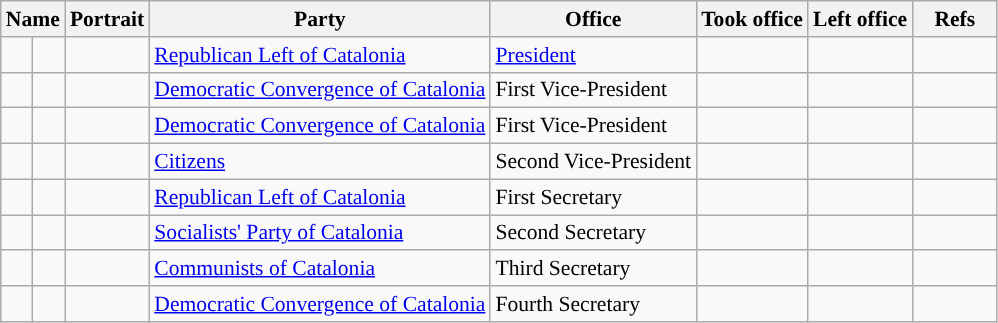<table class="wikitable plainrowheaders sortable mw-collapsible mw-collapsed" style="font-size:90%; text-align:left;">
<tr>
<th scope=col colspan="2">Name</th>
<th scope=col class=unsortable>Portrait</th>
<th scope=col>Party</th>
<th scope=col>Office</th>
<th scope=col>Took office</th>
<th scope=col>Left office</th>
<th scope=col width=50px class=unsortable>Refs</th>
</tr>
<tr>
<td !align="center" style="background:"></td>
<td></td>
<td align=center></td>
<td><a href='#'>Republican Left of Catalonia</a></td>
<td><a href='#'>President</a></td>
<td align=center></td>
<td align=center></td>
<td align=center></td>
</tr>
<tr>
<td !align="center" style="background:"></td>
<td></td>
<td align=center></td>
<td><a href='#'>Democratic Convergence of Catalonia</a></td>
<td>First Vice-President</td>
<td align=center></td>
<td align=center></td>
<td align=center></td>
</tr>
<tr>
<td !align="center" style="background:"></td>
<td></td>
<td align=center></td>
<td><a href='#'>Democratic Convergence of Catalonia</a></td>
<td>First Vice-President</td>
<td align=center></td>
<td align=center></td>
<td align=center></td>
</tr>
<tr>
<td !align="center" style="background:"></td>
<td></td>
<td align=center></td>
<td><a href='#'>Citizens</a></td>
<td>Second Vice-President</td>
<td align=center></td>
<td align=center></td>
<td align=center></td>
</tr>
<tr>
<td !align="center" style="background:"></td>
<td></td>
<td align=center></td>
<td><a href='#'>Republican Left of Catalonia</a></td>
<td>First Secretary</td>
<td align=center></td>
<td align=center></td>
<td align=center></td>
</tr>
<tr>
<td !align="center" style="background:"></td>
<td></td>
<td align=center></td>
<td><a href='#'>Socialists' Party of Catalonia</a></td>
<td>Second Secretary</td>
<td align=center></td>
<td align=center></td>
<td align=center></td>
</tr>
<tr>
<td !align="center" style="background:"></td>
<td></td>
<td align=center></td>
<td><a href='#'>Communists of Catalonia</a></td>
<td>Third Secretary</td>
<td align=center></td>
<td align=center></td>
<td align=center></td>
</tr>
<tr>
<td !align="center" style="background:"></td>
<td></td>
<td align=center></td>
<td><a href='#'>Democratic Convergence of Catalonia</a></td>
<td>Fourth Secretary</td>
<td align=center></td>
<td align=center></td>
<td align=center></td>
</tr>
</table>
